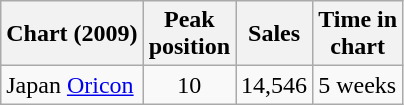<table class="wikitable">
<tr>
<th align="left">Chart (2009)</th>
<th align="center">Peak<br>position</th>
<th align="center">Sales</th>
<th align="center">Time in<br>chart</th>
</tr>
<tr>
<td align="left">Japan <a href='#'>Oricon</a></td>
<td align="center">10</td>
<td align="center">14,546</td>
<td align="">5 weeks</td>
</tr>
</table>
